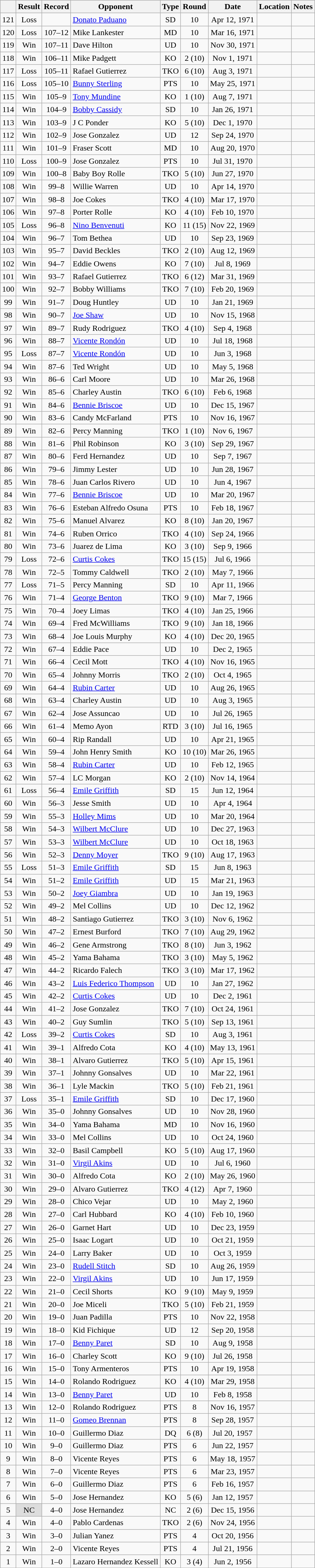<table class="wikitable" style="text-align:center">
<tr>
<th></th>
<th>Result</th>
<th>Record</th>
<th>Opponent</th>
<th>Type</th>
<th>Round</th>
<th>Date</th>
<th>Location</th>
<th>Notes</th>
</tr>
<tr>
<td>121</td>
<td>Loss</td>
<td></td>
<td style="text-align:left;"><a href='#'>Donato Paduano</a></td>
<td>SD</td>
<td>10</td>
<td>Apr 12, 1971</td>
<td style="text-align:left;"></td>
<td></td>
</tr>
<tr>
<td>120</td>
<td>Loss</td>
<td>107–12 </td>
<td style="text-align:left;">Mike Lankester</td>
<td>MD</td>
<td>10</td>
<td>Mar 16, 1971</td>
<td style="text-align:left;"></td>
<td></td>
</tr>
<tr>
<td>119</td>
<td>Win</td>
<td>107–11 </td>
<td style="text-align:left;">Dave Hilton</td>
<td>UD</td>
<td>10</td>
<td>Nov 30, 1971</td>
<td style="text-align:left;"></td>
<td></td>
</tr>
<tr>
<td>118</td>
<td>Win</td>
<td>106–11 </td>
<td style="text-align:left;">Mike Padgett</td>
<td>KO</td>
<td>2 (10)</td>
<td>Nov 1, 1971</td>
<td style="text-align:left;"></td>
<td></td>
</tr>
<tr>
<td>117</td>
<td>Loss</td>
<td>105–11 </td>
<td style="text-align:left;">Rafael Gutierrez</td>
<td>TKO</td>
<td>6 (10)</td>
<td>Aug 3, 1971</td>
<td style="text-align:left;"></td>
<td></td>
</tr>
<tr>
<td>116</td>
<td>Loss</td>
<td>105–10 </td>
<td style="text-align:left;"><a href='#'>Bunny Sterling</a></td>
<td>PTS</td>
<td>10</td>
<td>May 25, 1971</td>
<td style="text-align:left;"></td>
<td></td>
</tr>
<tr>
<td>115</td>
<td>Win</td>
<td>105–9 </td>
<td style="text-align:left;"><a href='#'>Tony Mundine</a></td>
<td>KO</td>
<td>1 (10)</td>
<td>Aug 7, 1971</td>
<td style="text-align:left;"></td>
<td></td>
</tr>
<tr>
<td>114</td>
<td>Win</td>
<td>104–9 </td>
<td style="text-align:left;"><a href='#'>Bobby Cassidy</a></td>
<td>SD</td>
<td>10</td>
<td>Jan 26, 1971</td>
<td style="text-align:left;"></td>
<td></td>
</tr>
<tr>
<td>113</td>
<td>Win</td>
<td>103–9 </td>
<td style="text-align:left;">J C Ponder</td>
<td>KO</td>
<td>5 (10)</td>
<td>Dec 1, 1970</td>
<td style="text-align:left;"></td>
<td></td>
</tr>
<tr>
<td>112</td>
<td>Win</td>
<td>102–9 </td>
<td style="text-align:left;">Jose Gonzalez</td>
<td>UD</td>
<td>12</td>
<td>Sep 24, 1970</td>
<td style="text-align:left;"></td>
<td></td>
</tr>
<tr>
<td>111</td>
<td>Win</td>
<td>101–9 </td>
<td style="text-align:left;">Fraser Scott</td>
<td>MD</td>
<td>10</td>
<td>Aug 20, 1970</td>
<td style="text-align:left;"></td>
<td></td>
</tr>
<tr>
<td>110</td>
<td>Loss</td>
<td>100–9 </td>
<td style="text-align:left;">Jose Gonzalez</td>
<td>PTS</td>
<td>10</td>
<td>Jul 31, 1970</td>
<td style="text-align:left;"></td>
<td></td>
</tr>
<tr>
<td>109</td>
<td>Win</td>
<td>100–8 </td>
<td style="text-align:left;">Baby Boy Rolle</td>
<td>TKO</td>
<td>5 (10)</td>
<td>Jun 27, 1970</td>
<td style="text-align:left;"></td>
<td></td>
</tr>
<tr>
<td>108</td>
<td>Win</td>
<td>99–8 </td>
<td style="text-align:left;">Willie Warren</td>
<td>UD</td>
<td>10</td>
<td>Apr 14, 1970</td>
<td style="text-align:left;"></td>
<td></td>
</tr>
<tr>
<td>107</td>
<td>Win</td>
<td>98–8 </td>
<td style="text-align:left;">Joe Cokes</td>
<td>TKO</td>
<td>4 (10)</td>
<td>Mar 17, 1970</td>
<td style="text-align:left;"></td>
<td></td>
</tr>
<tr>
<td>106</td>
<td>Win</td>
<td>97–8 </td>
<td style="text-align:left;">Porter Rolle</td>
<td>KO</td>
<td>4 (10)</td>
<td>Feb 10, 1970</td>
<td style="text-align:left;"></td>
<td></td>
</tr>
<tr>
<td>105</td>
<td>Loss</td>
<td>96–8 </td>
<td style="text-align:left;"><a href='#'>Nino Benvenuti</a></td>
<td>KO</td>
<td>11 (15)</td>
<td>Nov 22, 1969</td>
<td style="text-align:left;"></td>
<td style="text-align:left;"></td>
</tr>
<tr>
<td>104</td>
<td>Win</td>
<td>96–7 </td>
<td style="text-align:left;">Tom Bethea</td>
<td>UD</td>
<td>10</td>
<td>Sep 23, 1969</td>
<td style="text-align:left;"></td>
<td></td>
</tr>
<tr>
<td>103</td>
<td>Win</td>
<td>95–7 </td>
<td style="text-align:left;">David Beckles</td>
<td>TKO</td>
<td>2 (10)</td>
<td>Aug 12, 1969</td>
<td style="text-align:left;"></td>
<td></td>
</tr>
<tr>
<td>102</td>
<td>Win</td>
<td>94–7 </td>
<td style="text-align:left;">Eddie Owens</td>
<td>KO</td>
<td>7 (10)</td>
<td>Jul 8, 1969</td>
<td style="text-align:left;"></td>
<td></td>
</tr>
<tr>
<td>101</td>
<td>Win</td>
<td>93–7 </td>
<td style="text-align:left;">Rafael Gutierrez</td>
<td>TKO</td>
<td>6 (12)</td>
<td>Mar 31, 1969</td>
<td style="text-align:left;"></td>
<td></td>
</tr>
<tr>
<td>100</td>
<td>Win</td>
<td>92–7 </td>
<td style="text-align:left;">Bobby Williams</td>
<td>TKO</td>
<td>7 (10)</td>
<td>Feb 20, 1969</td>
<td style="text-align:left;"></td>
<td></td>
</tr>
<tr>
<td>99</td>
<td>Win</td>
<td>91–7 </td>
<td style="text-align:left;">Doug Huntley</td>
<td>UD</td>
<td>10</td>
<td>Jan 21, 1969</td>
<td style="text-align:left;"></td>
<td></td>
</tr>
<tr>
<td>98</td>
<td>Win</td>
<td>90–7 </td>
<td style="text-align:left;"><a href='#'>Joe Shaw</a></td>
<td>UD</td>
<td>10</td>
<td>Nov 15, 1968</td>
<td style="text-align:left;"></td>
<td></td>
</tr>
<tr>
<td>97</td>
<td>Win</td>
<td>89–7 </td>
<td style="text-align:left;">Rudy Rodriguez</td>
<td>TKO</td>
<td>4 (10)</td>
<td>Sep 4, 1968</td>
<td style="text-align:left;"></td>
<td></td>
</tr>
<tr>
<td>96</td>
<td>Win</td>
<td>88–7 </td>
<td style="text-align:left;"><a href='#'>Vicente Rondón</a></td>
<td>UD</td>
<td>10</td>
<td>Jul 18, 1968</td>
<td style="text-align:left;"></td>
<td></td>
</tr>
<tr>
<td>95</td>
<td>Loss</td>
<td>87–7 </td>
<td style="text-align:left;"><a href='#'>Vicente Rondón</a></td>
<td>UD</td>
<td>10</td>
<td>Jun 3, 1968</td>
<td style="text-align:left;"></td>
<td></td>
</tr>
<tr>
<td>94</td>
<td>Win</td>
<td>87–6 </td>
<td style="text-align:left;">Ted Wright</td>
<td>UD</td>
<td>10</td>
<td>May 5, 1968</td>
<td style="text-align:left;"></td>
<td></td>
</tr>
<tr>
<td>93</td>
<td>Win</td>
<td>86–6 </td>
<td style="text-align:left;">Carl Moore</td>
<td>UD</td>
<td>10</td>
<td>Mar 26, 1968</td>
<td style="text-align:left;"></td>
<td></td>
</tr>
<tr>
<td>92</td>
<td>Win</td>
<td>85–6 </td>
<td style="text-align:left;">Charley Austin</td>
<td>TKO</td>
<td>6 (10)</td>
<td>Feb 6, 1968</td>
<td style="text-align:left;"></td>
<td></td>
</tr>
<tr>
<td>91</td>
<td>Win</td>
<td>84–6 </td>
<td style="text-align:left;"><a href='#'>Bennie Briscoe</a></td>
<td>UD</td>
<td>10</td>
<td>Dec 15, 1967</td>
<td style="text-align:left;"></td>
<td></td>
</tr>
<tr>
<td>90</td>
<td>Win</td>
<td>83–6 </td>
<td style="text-align:left;">Candy McFarland</td>
<td>PTS</td>
<td>10</td>
<td>Nov 16, 1967</td>
<td style="text-align:left;"></td>
<td></td>
</tr>
<tr>
<td>89</td>
<td>Win</td>
<td>82–6 </td>
<td style="text-align:left;">Percy Manning</td>
<td>TKO</td>
<td>1 (10)</td>
<td>Nov 6, 1967</td>
<td style="text-align:left;"></td>
<td></td>
</tr>
<tr>
<td>88</td>
<td>Win</td>
<td>81–6 </td>
<td style="text-align:left;">Phil Robinson</td>
<td>KO</td>
<td>3 (10)</td>
<td>Sep 29, 1967</td>
<td style="text-align:left;"></td>
<td></td>
</tr>
<tr>
<td>87</td>
<td>Win</td>
<td>80–6 </td>
<td style="text-align:left;">Ferd Hernandez</td>
<td>UD</td>
<td>10</td>
<td>Sep 7, 1967</td>
<td style="text-align:left;"></td>
<td></td>
</tr>
<tr>
<td>86</td>
<td>Win</td>
<td>79–6 </td>
<td style="text-align:left;">Jimmy Lester</td>
<td>UD</td>
<td>10</td>
<td>Jun 28, 1967</td>
<td style="text-align:left;"></td>
<td></td>
</tr>
<tr>
<td>85</td>
<td>Win</td>
<td>78–6 </td>
<td style="text-align:left;">Juan Carlos Rivero</td>
<td>UD</td>
<td>10</td>
<td>Jun 4, 1967</td>
<td style="text-align:left;"></td>
<td></td>
</tr>
<tr>
<td>84</td>
<td>Win</td>
<td>77–6 </td>
<td style="text-align:left;"><a href='#'>Bennie Briscoe</a></td>
<td>UD</td>
<td>10</td>
<td>Mar 20, 1967</td>
<td style="text-align:left;"></td>
<td></td>
</tr>
<tr>
<td>83</td>
<td>Win</td>
<td>76–6 </td>
<td style="text-align:left;">Esteban Alfredo Osuna</td>
<td>PTS</td>
<td>10</td>
<td>Feb 18, 1967</td>
<td style="text-align:left;"></td>
<td></td>
</tr>
<tr>
<td>82</td>
<td>Win</td>
<td>75–6 </td>
<td style="text-align:left;">Manuel Alvarez</td>
<td>KO</td>
<td>8 (10)</td>
<td>Jan 20, 1967</td>
<td style="text-align:left;"></td>
<td></td>
</tr>
<tr>
<td>81</td>
<td>Win</td>
<td>74–6 </td>
<td style="text-align:left;">Ruben Orrico</td>
<td>TKO</td>
<td>4 (10)</td>
<td>Sep 24, 1966</td>
<td style="text-align:left;"></td>
<td></td>
</tr>
<tr>
<td>80</td>
<td>Win</td>
<td>73–6 </td>
<td style="text-align:left;">Juarez de Lima</td>
<td>KO</td>
<td>3 (10)</td>
<td>Sep 9, 1966</td>
<td style="text-align:left;"></td>
<td></td>
</tr>
<tr>
<td>79</td>
<td>Loss</td>
<td>72–6 </td>
<td style="text-align:left;"><a href='#'>Curtis Cokes</a></td>
<td>TKO</td>
<td>15 (15)</td>
<td>Jul 6, 1966</td>
<td style="text-align:left;"></td>
<td></td>
</tr>
<tr>
<td>78</td>
<td>Win</td>
<td>72–5 </td>
<td style="text-align:left;">Tommy Caldwell</td>
<td>TKO</td>
<td>2 (10)</td>
<td>May 7, 1966</td>
<td style="text-align:left;"></td>
<td></td>
</tr>
<tr>
<td>77</td>
<td>Loss</td>
<td>71–5 </td>
<td style="text-align:left;">Percy Manning</td>
<td>SD</td>
<td>10</td>
<td>Apr 11, 1966</td>
<td style="text-align:left;"></td>
<td></td>
</tr>
<tr>
<td>76</td>
<td>Win</td>
<td>71–4 </td>
<td style="text-align:left;"><a href='#'>George Benton</a></td>
<td>TKO</td>
<td>9 (10)</td>
<td>Mar 7, 1966</td>
<td style="text-align:left;"></td>
<td></td>
</tr>
<tr>
<td>75</td>
<td>Win</td>
<td>70–4 </td>
<td style="text-align:left;">Joey Limas</td>
<td>TKO</td>
<td>4 (10)</td>
<td>Jan 25, 1966</td>
<td style="text-align:left;"></td>
<td></td>
</tr>
<tr>
<td>74</td>
<td>Win</td>
<td>69–4 </td>
<td style="text-align:left;">Fred McWilliams</td>
<td>TKO</td>
<td>9 (10)</td>
<td>Jan 18, 1966</td>
<td style="text-align:left;"></td>
<td></td>
</tr>
<tr>
<td>73</td>
<td>Win</td>
<td>68–4 </td>
<td style="text-align:left;">Joe Louis Murphy</td>
<td>KO</td>
<td>4 (10)</td>
<td>Dec 20, 1965</td>
<td style="text-align:left;"></td>
<td></td>
</tr>
<tr>
<td>72</td>
<td>Win</td>
<td>67–4 </td>
<td style="text-align:left;">Eddie Pace</td>
<td>UD</td>
<td>10</td>
<td>Dec 2, 1965</td>
<td style="text-align:left;"></td>
<td></td>
</tr>
<tr>
<td>71</td>
<td>Win</td>
<td>66–4 </td>
<td style="text-align:left;">Cecil Mott</td>
<td>TKO</td>
<td>4 (10)</td>
<td>Nov 16, 1965</td>
<td style="text-align:left;"></td>
<td></td>
</tr>
<tr>
<td>70</td>
<td>Win</td>
<td>65–4 </td>
<td style="text-align:left;">Johnny Morris</td>
<td>TKO</td>
<td>2 (10)</td>
<td>Oct 4, 1965</td>
<td style="text-align:left;"></td>
<td></td>
</tr>
<tr>
<td>69</td>
<td>Win</td>
<td>64–4 </td>
<td style="text-align:left;"><a href='#'>Rubin Carter</a></td>
<td>UD</td>
<td>10</td>
<td>Aug 26, 1965</td>
<td style="text-align:left;"></td>
<td></td>
</tr>
<tr>
<td>68</td>
<td>Win</td>
<td>63–4 </td>
<td style="text-align:left;">Charley Austin</td>
<td>UD</td>
<td>10</td>
<td>Aug 3, 1965</td>
<td style="text-align:left;"></td>
<td></td>
</tr>
<tr>
<td>67</td>
<td>Win</td>
<td>62–4 </td>
<td style="text-align:left;">Jose Assuncao</td>
<td>UD</td>
<td>10</td>
<td>Jul 26, 1965</td>
<td style="text-align:left;"></td>
<td></td>
</tr>
<tr>
<td>66</td>
<td>Win</td>
<td>61–4 </td>
<td style="text-align:left;">Memo Ayon</td>
<td>RTD</td>
<td>3 (10)</td>
<td>Jul 16, 1965</td>
<td style="text-align:left;"></td>
<td></td>
</tr>
<tr>
<td>65</td>
<td>Win</td>
<td>60–4 </td>
<td style="text-align:left;">Rip Randall</td>
<td>UD</td>
<td>10</td>
<td>Apr 21, 1965</td>
<td style="text-align:left;"></td>
<td></td>
</tr>
<tr>
<td>64</td>
<td>Win</td>
<td>59–4 </td>
<td style="text-align:left;">John Henry Smith</td>
<td>KO</td>
<td>10 (10)</td>
<td>Mar 26, 1965</td>
<td style="text-align:left;"></td>
<td></td>
</tr>
<tr>
<td>63</td>
<td>Win</td>
<td>58–4 </td>
<td style="text-align:left;"><a href='#'>Rubin Carter</a></td>
<td>UD</td>
<td>10</td>
<td>Feb 12, 1965</td>
<td style="text-align:left;"></td>
<td></td>
</tr>
<tr>
<td>62</td>
<td>Win</td>
<td>57–4 </td>
<td style="text-align:left;">LC Morgan</td>
<td>KO</td>
<td>2 (10)</td>
<td>Nov 14, 1964</td>
<td style="text-align:left;"></td>
<td></td>
</tr>
<tr>
<td>61</td>
<td>Loss</td>
<td>56–4 </td>
<td style="text-align:left;"><a href='#'>Emile Griffith</a></td>
<td>SD</td>
<td>15</td>
<td>Jun 12, 1964</td>
<td style="text-align:left;"></td>
<td style="text-align:left;"></td>
</tr>
<tr>
<td>60</td>
<td>Win</td>
<td>56–3 </td>
<td style="text-align:left;">Jesse Smith</td>
<td>UD</td>
<td>10</td>
<td>Apr 4, 1964</td>
<td style="text-align:left;"></td>
<td></td>
</tr>
<tr>
<td>59</td>
<td>Win</td>
<td>55–3 </td>
<td style="text-align:left;"><a href='#'>Holley Mims</a></td>
<td>UD</td>
<td>10</td>
<td>Mar 20, 1964</td>
<td style="text-align:left;"></td>
<td></td>
</tr>
<tr>
<td>58</td>
<td>Win</td>
<td>54–3 </td>
<td style="text-align:left;"><a href='#'>Wilbert McClure</a></td>
<td>UD</td>
<td>10</td>
<td>Dec 27, 1963</td>
<td style="text-align:left;"></td>
<td></td>
</tr>
<tr>
<td>57</td>
<td>Win</td>
<td>53–3 </td>
<td style="text-align:left;"><a href='#'>Wilbert McClure</a></td>
<td>UD</td>
<td>10</td>
<td>Oct 18, 1963</td>
<td style="text-align:left;"></td>
<td></td>
</tr>
<tr>
<td>56</td>
<td>Win</td>
<td>52–3 </td>
<td style="text-align:left;"><a href='#'>Denny Moyer</a></td>
<td>TKO</td>
<td>9 (10)</td>
<td>Aug 17, 1963</td>
<td style="text-align:left;"></td>
<td></td>
</tr>
<tr>
<td>55</td>
<td>Loss</td>
<td>51–3 </td>
<td style="text-align:left;"><a href='#'>Emile Griffith</a></td>
<td>SD</td>
<td>15</td>
<td>Jun 8, 1963</td>
<td style="text-align:left;"></td>
<td style="text-align:left;"></td>
</tr>
<tr>
<td>54</td>
<td>Win</td>
<td>51–2 </td>
<td style="text-align:left;"><a href='#'>Emile Griffith</a></td>
<td>UD</td>
<td>15</td>
<td>Mar 21, 1963</td>
<td style="text-align:left;"></td>
<td style="text-align:left;"></td>
</tr>
<tr>
<td>53</td>
<td>Win</td>
<td>50–2 </td>
<td style="text-align:left;"><a href='#'>Joey Giambra</a></td>
<td>UD</td>
<td>10</td>
<td>Jan 19, 1963</td>
<td style="text-align:left;"></td>
<td></td>
</tr>
<tr>
<td>52</td>
<td>Win</td>
<td>49–2 </td>
<td style="text-align:left;">Mel Collins</td>
<td>UD</td>
<td>10</td>
<td>Dec 12, 1962</td>
<td style="text-align:left;"></td>
<td></td>
</tr>
<tr>
<td>51</td>
<td>Win</td>
<td>48–2 </td>
<td style="text-align:left;">Santiago Gutierrez</td>
<td>TKO</td>
<td>3 (10)</td>
<td>Nov 6, 1962</td>
<td style="text-align:left;"></td>
<td></td>
</tr>
<tr>
<td>50</td>
<td>Win</td>
<td>47–2 </td>
<td style="text-align:left;">Ernest Burford</td>
<td>TKO</td>
<td>7 (10)</td>
<td>Aug 29, 1962</td>
<td style="text-align:left;"></td>
<td></td>
</tr>
<tr>
<td>49</td>
<td>Win</td>
<td>46–2 </td>
<td style="text-align:left;">Gene Armstrong</td>
<td>TKO</td>
<td>8 (10)</td>
<td>Jun 3, 1962</td>
<td style="text-align:left;"></td>
<td></td>
</tr>
<tr>
<td>48</td>
<td>Win</td>
<td>45–2 </td>
<td style="text-align:left;">Yama Bahama</td>
<td>TKO</td>
<td>3 (10)</td>
<td>May 5, 1962</td>
<td style="text-align:left;"></td>
<td></td>
</tr>
<tr>
<td>47</td>
<td>Win</td>
<td>44–2 </td>
<td style="text-align:left;">Ricardo Falech</td>
<td>TKO</td>
<td>3 (10)</td>
<td>Mar 17, 1962</td>
<td style="text-align:left;"></td>
<td></td>
</tr>
<tr>
<td>46</td>
<td>Win</td>
<td>43–2 </td>
<td style="text-align:left;"><a href='#'>Luis Federico Thompson</a></td>
<td>UD</td>
<td>10</td>
<td>Jan 27, 1962</td>
<td style="text-align:left;"></td>
<td></td>
</tr>
<tr>
<td>45</td>
<td>Win</td>
<td>42–2 </td>
<td style="text-align:left;"><a href='#'>Curtis Cokes</a></td>
<td>UD</td>
<td>10</td>
<td>Dec 2, 1961</td>
<td style="text-align:left;"></td>
<td></td>
</tr>
<tr>
<td>44</td>
<td>Win</td>
<td>41–2 </td>
<td style="text-align:left;">Jose Gonzalez</td>
<td>TKO</td>
<td>7 (10)</td>
<td>Oct 24, 1961</td>
<td style="text-align:left;"></td>
<td></td>
</tr>
<tr>
<td>43</td>
<td>Win</td>
<td>40–2 </td>
<td style="text-align:left;">Guy Sumlin</td>
<td>TKO</td>
<td>5 (10)</td>
<td>Sep 13, 1961</td>
<td style="text-align:left;"></td>
<td></td>
</tr>
<tr>
<td>42</td>
<td>Loss</td>
<td>39–2 </td>
<td style="text-align:left;"><a href='#'>Curtis Cokes</a></td>
<td>SD</td>
<td>10</td>
<td>Aug 3, 1961</td>
<td style="text-align:left;"></td>
<td></td>
</tr>
<tr>
<td>41</td>
<td>Win</td>
<td>39–1 </td>
<td style="text-align:left;">Alfredo Cota</td>
<td>KO</td>
<td>4 (10)</td>
<td>May 13, 1961</td>
<td style="text-align:left;"></td>
<td></td>
</tr>
<tr>
<td>40</td>
<td>Win</td>
<td>38–1 </td>
<td style="text-align:left;">Alvaro Gutierrez</td>
<td>TKO</td>
<td>5 (10)</td>
<td>Apr 15, 1961</td>
<td style="text-align:left;"></td>
<td></td>
</tr>
<tr>
<td>39</td>
<td>Win</td>
<td>37–1 </td>
<td style="text-align:left;">Johnny Gonsalves</td>
<td>UD</td>
<td>10</td>
<td>Mar 22, 1961</td>
<td style="text-align:left;"></td>
<td></td>
</tr>
<tr>
<td>38</td>
<td>Win</td>
<td>36–1 </td>
<td style="text-align:left;">Lyle Mackin</td>
<td>TKO</td>
<td>5 (10)</td>
<td>Feb 21, 1961</td>
<td style="text-align:left;"></td>
<td></td>
</tr>
<tr>
<td>37</td>
<td>Loss</td>
<td>35–1 </td>
<td style="text-align:left;"><a href='#'>Emile Griffith</a></td>
<td>SD</td>
<td>10</td>
<td>Dec 17, 1960</td>
<td style="text-align:left;"></td>
<td></td>
</tr>
<tr>
<td>36</td>
<td>Win</td>
<td>35–0 </td>
<td style="text-align:left;">Johnny Gonsalves</td>
<td>UD</td>
<td>10</td>
<td>Nov 28, 1960</td>
<td style="text-align:left;"></td>
<td></td>
</tr>
<tr>
<td>35</td>
<td>Win</td>
<td>34–0 </td>
<td style="text-align:left;">Yama Bahama</td>
<td>MD</td>
<td>10</td>
<td>Nov 16, 1960</td>
<td style="text-align:left;"></td>
<td></td>
</tr>
<tr>
<td>34</td>
<td>Win</td>
<td>33–0 </td>
<td style="text-align:left;">Mel Collins</td>
<td>UD</td>
<td>10</td>
<td>Oct 24, 1960</td>
<td style="text-align:left;"></td>
<td></td>
</tr>
<tr>
<td>33</td>
<td>Win</td>
<td>32–0 </td>
<td style="text-align:left;">Basil Campbell</td>
<td>KO</td>
<td>5 (10)</td>
<td>Aug 17, 1960</td>
<td style="text-align:left;"></td>
<td></td>
</tr>
<tr>
<td>32</td>
<td>Win</td>
<td>31–0 </td>
<td style="text-align:left;"><a href='#'>Virgil Akins</a></td>
<td>UD</td>
<td>10</td>
<td>Jul 6, 1960</td>
<td style="text-align:left;"></td>
<td></td>
</tr>
<tr>
<td>31</td>
<td>Win</td>
<td>30–0 </td>
<td style="text-align:left;">Alfredo Cota</td>
<td>KO</td>
<td>2 (10)</td>
<td>May 26, 1960</td>
<td style="text-align:left;"></td>
<td></td>
</tr>
<tr>
<td>30</td>
<td>Win</td>
<td>29–0 </td>
<td style="text-align:left;">Alvaro Gutierrez</td>
<td>TKO</td>
<td>4 (12)</td>
<td>Apr 7, 1960</td>
<td style="text-align:left;"></td>
<td></td>
</tr>
<tr>
<td>29</td>
<td>Win</td>
<td>28–0 </td>
<td style="text-align:left;">Chico Vejar</td>
<td>UD</td>
<td>10</td>
<td>May 2, 1960</td>
<td style="text-align:left;"></td>
<td></td>
</tr>
<tr>
<td>28</td>
<td>Win</td>
<td>27–0 </td>
<td style="text-align:left;">Carl Hubbard</td>
<td>KO</td>
<td>4 (10)</td>
<td>Feb 10, 1960</td>
<td style="text-align:left;"></td>
<td></td>
</tr>
<tr>
<td>27</td>
<td>Win</td>
<td>26–0 </td>
<td style="text-align:left;">Garnet Hart</td>
<td>UD</td>
<td>10</td>
<td>Dec 23, 1959</td>
<td style="text-align:left;"></td>
<td></td>
</tr>
<tr>
<td>26</td>
<td>Win</td>
<td>25–0 </td>
<td style="text-align:left;">Isaac Logart</td>
<td>UD</td>
<td>10</td>
<td>Oct 21, 1959</td>
<td style="text-align:left;"></td>
<td></td>
</tr>
<tr>
<td>25</td>
<td>Win</td>
<td>24–0 </td>
<td style="text-align:left;">Larry Baker</td>
<td>UD</td>
<td>10</td>
<td>Oct 3, 1959</td>
<td style="text-align:left;"></td>
<td></td>
</tr>
<tr>
<td>24</td>
<td>Win</td>
<td>23–0 </td>
<td style="text-align:left;"><a href='#'>Rudell Stitch</a></td>
<td>SD</td>
<td>10</td>
<td>Aug 26, 1959</td>
<td style="text-align:left;"></td>
<td></td>
</tr>
<tr>
<td>23</td>
<td>Win</td>
<td>22–0 </td>
<td style="text-align:left;"><a href='#'>Virgil Akins</a></td>
<td>UD</td>
<td>10</td>
<td>Jun 17, 1959</td>
<td style="text-align:left;"></td>
<td></td>
</tr>
<tr>
<td>22</td>
<td>Win</td>
<td>21–0 </td>
<td style="text-align:left;">Cecil Shorts</td>
<td>KO</td>
<td>9 (10)</td>
<td>May 9, 1959</td>
<td style="text-align:left;"></td>
<td></td>
</tr>
<tr>
<td>21</td>
<td>Win</td>
<td>20–0 </td>
<td style="text-align:left;">Joe Miceli</td>
<td>TKO</td>
<td>5 (10)</td>
<td>Feb 21, 1959</td>
<td style="text-align:left;"></td>
<td></td>
</tr>
<tr>
<td>20</td>
<td>Win</td>
<td>19–0 </td>
<td style="text-align:left;">Juan Padilla</td>
<td>PTS</td>
<td>10</td>
<td>Nov 22, 1958</td>
<td style="text-align:left;"></td>
<td></td>
</tr>
<tr>
<td>19</td>
<td>Win</td>
<td>18–0 </td>
<td style="text-align:left;">Kid Fichique</td>
<td>UD</td>
<td>12</td>
<td>Sep 20, 1958</td>
<td style="text-align:left;"></td>
<td></td>
</tr>
<tr>
<td>18</td>
<td>Win</td>
<td>17–0 </td>
<td style="text-align:left;"><a href='#'>Benny Paret</a></td>
<td>SD</td>
<td>10</td>
<td>Aug 9, 1958</td>
<td style="text-align:left;"></td>
<td></td>
</tr>
<tr>
<td>17</td>
<td>Win</td>
<td>16–0 </td>
<td style="text-align:left;">Charley Scott</td>
<td>KO</td>
<td>9 (10)</td>
<td>Jul 26, 1958</td>
<td style="text-align:left;"></td>
<td></td>
</tr>
<tr>
<td>16</td>
<td>Win</td>
<td>15–0 </td>
<td style="text-align:left;">Tony Armenteros</td>
<td>PTS</td>
<td>10</td>
<td>Apr 19, 1958</td>
<td style="text-align:left;"></td>
<td></td>
</tr>
<tr>
<td>15</td>
<td>Win</td>
<td>14–0 </td>
<td style="text-align:left;">Rolando Rodriguez</td>
<td>KO</td>
<td>4 (10)</td>
<td>Mar 29, 1958</td>
<td style="text-align:left;"></td>
<td></td>
</tr>
<tr>
<td>14</td>
<td>Win</td>
<td>13–0 </td>
<td style="text-align:left;"><a href='#'>Benny Paret</a></td>
<td>UD</td>
<td>10</td>
<td>Feb 8, 1958</td>
<td style="text-align:left;"></td>
<td></td>
</tr>
<tr>
<td>13</td>
<td>Win</td>
<td>12–0 </td>
<td style="text-align:left;">Rolando Rodriguez</td>
<td>PTS</td>
<td>8</td>
<td>Nov 16, 1957</td>
<td style="text-align:left;"></td>
<td></td>
</tr>
<tr>
<td>12</td>
<td>Win</td>
<td>11–0 </td>
<td style="text-align:left;"><a href='#'>Gomeo Brennan</a></td>
<td>PTS</td>
<td>8</td>
<td>Sep 28, 1957</td>
<td style="text-align:left;"></td>
<td></td>
</tr>
<tr>
<td>11</td>
<td>Win</td>
<td>10–0 </td>
<td style="text-align:left;">Guillermo Diaz</td>
<td>DQ</td>
<td>6 (8)</td>
<td>Jul 20, 1957</td>
<td style="text-align:left;"></td>
<td></td>
</tr>
<tr>
<td>10</td>
<td>Win</td>
<td>9–0 </td>
<td style="text-align:left;">Guillermo Diaz</td>
<td>PTS</td>
<td>6</td>
<td>Jun 22, 1957</td>
<td style="text-align:left;"></td>
<td></td>
</tr>
<tr>
<td>9</td>
<td>Win</td>
<td>8–0 </td>
<td style="text-align:left;">Vicente Reyes</td>
<td>PTS</td>
<td>6</td>
<td>May 18, 1957</td>
<td style="text-align:left;"></td>
<td></td>
</tr>
<tr>
<td>8</td>
<td>Win</td>
<td>7–0 </td>
<td style="text-align:left;">Vicente Reyes</td>
<td>PTS</td>
<td>6</td>
<td>Mar 23, 1957</td>
<td style="text-align:left;"></td>
<td></td>
</tr>
<tr>
<td>7</td>
<td>Win</td>
<td>6–0 </td>
<td style="text-align:left;">Guillermo Diaz</td>
<td>PTS</td>
<td>6</td>
<td>Feb 16, 1957</td>
<td style="text-align:left;"></td>
<td></td>
</tr>
<tr>
<td>6</td>
<td>Win</td>
<td>5–0 </td>
<td style="text-align:left;">Jose Hernandez</td>
<td>KO</td>
<td>5 (6)</td>
<td>Jan 12, 1957</td>
<td style="text-align:left;"></td>
<td></td>
</tr>
<tr>
<td>5</td>
<td style="background:#ddd;">NC</td>
<td>4–0 </td>
<td style="text-align:left;">Jose Hernandez</td>
<td>NC</td>
<td>2 (6)</td>
<td>Dec 15, 1956</td>
<td style="text-align:left;"></td>
<td style="text-align:left;"></td>
</tr>
<tr>
<td>4</td>
<td>Win</td>
<td>4–0</td>
<td style="text-align:left;">Pablo Cardenas</td>
<td>TKO</td>
<td>2 (6)</td>
<td>Nov 24, 1956</td>
<td style="text-align:left;"></td>
<td></td>
</tr>
<tr>
<td>3</td>
<td>Win</td>
<td>3–0</td>
<td style="text-align:left;">Julian Yanez</td>
<td>PTS</td>
<td>4</td>
<td>Oct 20, 1956</td>
<td style="text-align:left;"></td>
<td></td>
</tr>
<tr>
<td>2</td>
<td>Win</td>
<td>2–0</td>
<td style="text-align:left;">Vicente Reyes</td>
<td>PTS</td>
<td>4</td>
<td>Jul 21, 1956</td>
<td style="text-align:left;"></td>
<td></td>
</tr>
<tr>
<td>1</td>
<td>Win</td>
<td>1–0</td>
<td style="text-align:left;">Lazaro Hernandez Kessell</td>
<td>KO</td>
<td>3 (4)</td>
<td>Jun 2, 1956</td>
<td style="text-align:left;"></td>
<td></td>
</tr>
<tr>
</tr>
</table>
